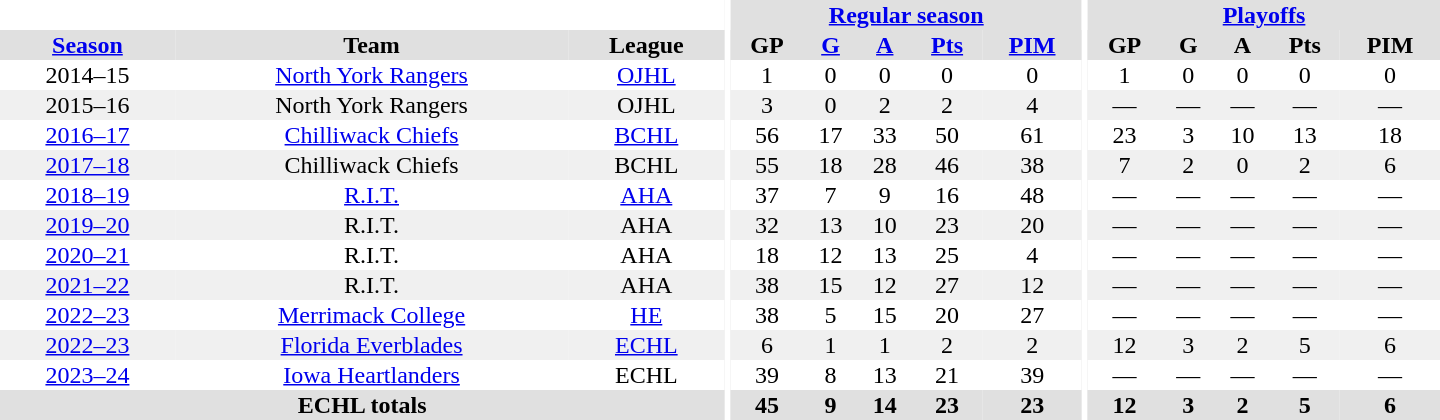<table border="0" cellpadding="1" cellspacing="0" style="text-align:center; width:60em">
<tr bgcolor="#e0e0e0">
<th colspan="3" bgcolor="#ffffff"></th>
<th rowspan="100" bgcolor="#ffffff"></th>
<th colspan="5"><a href='#'>Regular season</a></th>
<th rowspan="100" bgcolor="#ffffff"></th>
<th colspan="5"><a href='#'>Playoffs</a></th>
</tr>
<tr bgcolor="#e0e0e0">
<th><a href='#'>Season</a></th>
<th>Team</th>
<th>League</th>
<th>GP</th>
<th><a href='#'>G</a></th>
<th><a href='#'>A</a></th>
<th><a href='#'>Pts</a></th>
<th><a href='#'>PIM</a></th>
<th>GP</th>
<th>G</th>
<th>A</th>
<th>Pts</th>
<th>PIM</th>
</tr>
<tr>
<td>2014–15</td>
<td><a href='#'>North York Rangers</a></td>
<td><a href='#'>OJHL</a></td>
<td>1</td>
<td>0</td>
<td>0</td>
<td>0</td>
<td>0</td>
<td>1</td>
<td>0</td>
<td>0</td>
<td>0</td>
<td>0</td>
</tr>
<tr bgcolor="f0f0f0">
<td>2015–16</td>
<td>North York Rangers</td>
<td>OJHL</td>
<td>3</td>
<td>0</td>
<td>2</td>
<td>2</td>
<td>4</td>
<td>—</td>
<td>—</td>
<td>—</td>
<td>—</td>
<td>—</td>
</tr>
<tr>
<td><a href='#'>2016–17</a></td>
<td><a href='#'>Chilliwack Chiefs</a></td>
<td><a href='#'>BCHL</a></td>
<td>56</td>
<td>17</td>
<td>33</td>
<td>50</td>
<td>61</td>
<td>23</td>
<td>3</td>
<td>10</td>
<td>13</td>
<td>18</td>
</tr>
<tr bgcolor="f0f0f0">
<td><a href='#'>2017–18</a></td>
<td>Chilliwack Chiefs</td>
<td>BCHL</td>
<td>55</td>
<td>18</td>
<td>28</td>
<td>46</td>
<td>38</td>
<td>7</td>
<td>2</td>
<td>0</td>
<td>2</td>
<td>6</td>
</tr>
<tr>
<td><a href='#'>2018–19</a></td>
<td><a href='#'>R.I.T.</a></td>
<td><a href='#'>AHA</a></td>
<td>37</td>
<td>7</td>
<td>9</td>
<td>16</td>
<td>48</td>
<td>—</td>
<td>—</td>
<td>—</td>
<td>—</td>
<td>—</td>
</tr>
<tr bgcolor="f0f0f0">
<td><a href='#'>2019–20</a></td>
<td>R.I.T.</td>
<td>AHA</td>
<td>32</td>
<td>13</td>
<td>10</td>
<td>23</td>
<td>20</td>
<td>—</td>
<td>—</td>
<td>—</td>
<td>—</td>
<td>—</td>
</tr>
<tr>
<td><a href='#'>2020–21</a></td>
<td>R.I.T.</td>
<td>AHA</td>
<td>18</td>
<td>12</td>
<td>13</td>
<td>25</td>
<td>4</td>
<td>—</td>
<td>—</td>
<td>—</td>
<td>—</td>
<td>—</td>
</tr>
<tr bgcolor="f0f0f0">
<td><a href='#'>2021–22</a></td>
<td>R.I.T.</td>
<td>AHA</td>
<td>38</td>
<td>15</td>
<td>12</td>
<td>27</td>
<td>12</td>
<td>—</td>
<td>—</td>
<td>—</td>
<td>—</td>
<td>—</td>
</tr>
<tr>
<td><a href='#'>2022–23</a></td>
<td><a href='#'>Merrimack College</a></td>
<td><a href='#'>HE</a></td>
<td>38</td>
<td>5</td>
<td>15</td>
<td>20</td>
<td>27</td>
<td>—</td>
<td>—</td>
<td>—</td>
<td>—</td>
<td>—</td>
</tr>
<tr bgcolor="f0f0f0">
<td><a href='#'>2022–23</a></td>
<td><a href='#'>Florida Everblades</a></td>
<td><a href='#'>ECHL</a></td>
<td>6</td>
<td>1</td>
<td>1</td>
<td>2</td>
<td>2</td>
<td>12</td>
<td>3</td>
<td>2</td>
<td>5</td>
<td>6</td>
</tr>
<tr>
<td><a href='#'>2023–24</a></td>
<td><a href='#'>Iowa Heartlanders</a></td>
<td>ECHL</td>
<td>39</td>
<td>8</td>
<td>13</td>
<td>21</td>
<td>39</td>
<td>—</td>
<td>—</td>
<td>—</td>
<td>—</td>
<td>—</td>
</tr>
<tr bgcolor="#e0e0e0">
<th colspan="3">ECHL totals</th>
<th>45</th>
<th>9</th>
<th>14</th>
<th>23</th>
<th>23</th>
<th>12</th>
<th>3</th>
<th>2</th>
<th>5</th>
<th>6</th>
</tr>
</table>
